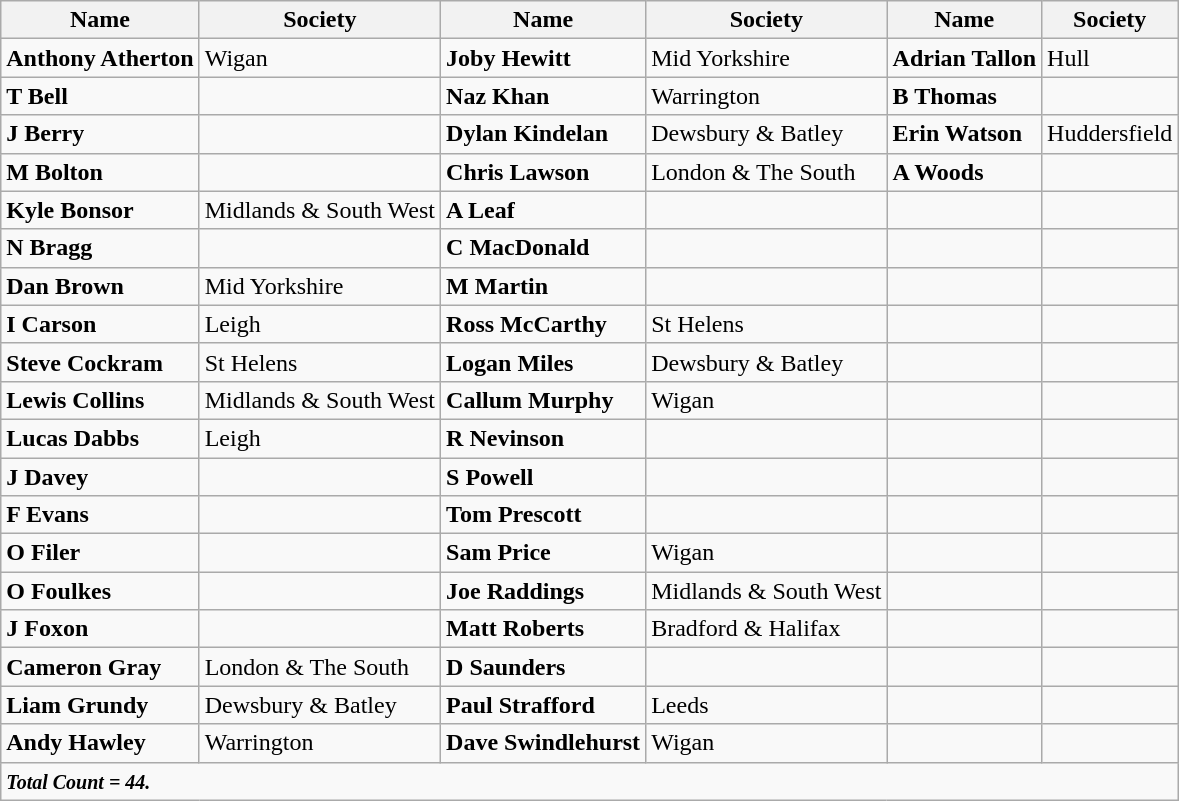<table class="wikitable">
<tr>
<th>Name</th>
<th>Society</th>
<th>Name</th>
<th>Society</th>
<th>Name</th>
<th>Society</th>
</tr>
<tr>
<td><strong>Anthony Atherton</strong></td>
<td>Wigan</td>
<td><strong>Joby Hewitt</strong></td>
<td>Mid Yorkshire</td>
<td><strong>Adrian Tallon</strong></td>
<td>Hull</td>
</tr>
<tr>
<td><strong>T Bell</strong></td>
<td></td>
<td><strong>Naz Khan</strong></td>
<td>Warrington</td>
<td><strong>B Thomas</strong></td>
<td></td>
</tr>
<tr>
<td><strong>J Berry</strong></td>
<td></td>
<td><strong>Dylan Kindelan</strong></td>
<td>Dewsbury & Batley</td>
<td><strong>Erin Watson</strong></td>
<td>Huddersfield</td>
</tr>
<tr>
<td><strong>M Bolton</strong></td>
<td></td>
<td><strong>Chris Lawson</strong></td>
<td>London & The South</td>
<td><strong>A Woods</strong></td>
<td></td>
</tr>
<tr>
<td><strong>Kyle Bonsor</strong></td>
<td>Midlands & South West</td>
<td><strong>A Leaf</strong></td>
<td></td>
<td></td>
<td></td>
</tr>
<tr>
<td><strong>N Bragg</strong></td>
<td></td>
<td><strong>C MacDonald</strong></td>
<td></td>
<td></td>
<td></td>
</tr>
<tr>
<td><strong>Dan Brown</strong></td>
<td>Mid Yorkshire</td>
<td><strong>M Martin</strong></td>
<td></td>
<td></td>
<td></td>
</tr>
<tr>
<td><strong>I Carson</strong></td>
<td>Leigh</td>
<td><strong>Ross McCarthy</strong></td>
<td>St Helens</td>
<td></td>
<td></td>
</tr>
<tr>
<td><strong>Steve Cockram</strong></td>
<td>St Helens</td>
<td><strong>Logan Miles</strong></td>
<td>Dewsbury & Batley</td>
<td></td>
<td></td>
</tr>
<tr>
<td><strong>Lewis Collins</strong></td>
<td>Midlands & South West</td>
<td><strong>Callum Murphy</strong></td>
<td>Wigan</td>
<td></td>
<td></td>
</tr>
<tr>
<td><strong>Lucas Dabbs</strong></td>
<td>Leigh</td>
<td><strong>R Nevinson</strong></td>
<td></td>
<td></td>
<td></td>
</tr>
<tr>
<td><strong>J Davey</strong></td>
<td></td>
<td><strong>S Powell</strong></td>
<td></td>
<td></td>
<td></td>
</tr>
<tr>
<td><strong>F Evans</strong></td>
<td></td>
<td><strong>Tom Prescott</strong></td>
<td></td>
<td></td>
<td></td>
</tr>
<tr>
<td><strong>O Filer</strong></td>
<td></td>
<td><strong>Sam Price</strong></td>
<td>Wigan</td>
<td></td>
<td></td>
</tr>
<tr>
<td><strong>O Foulkes</strong></td>
<td></td>
<td><strong>Joe Raddings</strong></td>
<td>Midlands & South West</td>
<td></td>
<td></td>
</tr>
<tr>
<td><strong>J Foxon</strong></td>
<td></td>
<td><strong>Matt Roberts</strong></td>
<td>Bradford & Halifax</td>
<td></td>
<td></td>
</tr>
<tr>
<td><strong>Cameron Gray</strong></td>
<td>London & The South</td>
<td><strong>D Saunders</strong></td>
<td></td>
<td></td>
<td></td>
</tr>
<tr>
<td><strong>Liam Grundy</strong></td>
<td>Dewsbury & Batley</td>
<td><strong>Paul Strafford</strong></td>
<td>Leeds</td>
<td></td>
<td></td>
</tr>
<tr>
<td><strong>Andy Hawley</strong></td>
<td>Warrington</td>
<td><strong>Dave Swindlehurst</strong></td>
<td>Wigan</td>
<td></td>
<td></td>
</tr>
<tr>
<td colspan="6"><small><strong><em>Total Count = 44.</em></strong></small></td>
</tr>
</table>
